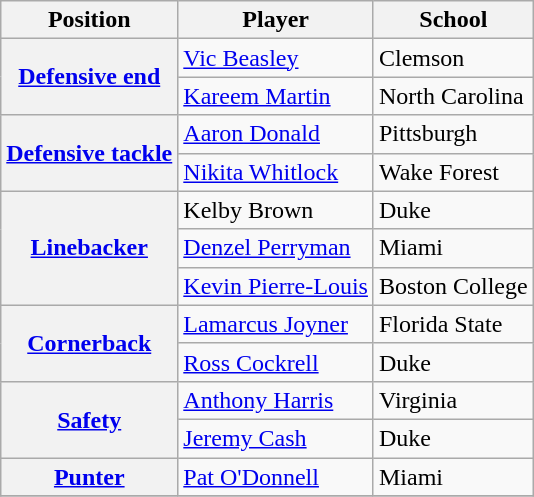<table class="wikitable">
<tr>
<th>Position</th>
<th>Player</th>
<th>School</th>
</tr>
<tr>
<th rowspan="2"><a href='#'>Defensive end</a></th>
<td><a href='#'>Vic Beasley</a></td>
<td>Clemson</td>
</tr>
<tr>
<td><a href='#'>Kareem Martin</a></td>
<td>North Carolina</td>
</tr>
<tr>
<th rowspan="2"><a href='#'>Defensive tackle</a></th>
<td><a href='#'>Aaron Donald</a></td>
<td>Pittsburgh</td>
</tr>
<tr>
<td><a href='#'>Nikita Whitlock</a></td>
<td>Wake Forest</td>
</tr>
<tr>
<th rowspan="3"><a href='#'>Linebacker</a></th>
<td>Kelby Brown</td>
<td>Duke</td>
</tr>
<tr>
<td><a href='#'>Denzel Perryman</a></td>
<td>Miami</td>
</tr>
<tr>
<td><a href='#'>Kevin Pierre-Louis</a></td>
<td>Boston College</td>
</tr>
<tr>
<th rowspan="2"><a href='#'>Cornerback</a></th>
<td><a href='#'>Lamarcus Joyner</a></td>
<td>Florida State</td>
</tr>
<tr>
<td><a href='#'>Ross Cockrell</a></td>
<td>Duke</td>
</tr>
<tr>
<th rowspan="2"><a href='#'>Safety</a></th>
<td><a href='#'>Anthony Harris</a></td>
<td>Virginia</td>
</tr>
<tr>
<td><a href='#'>Jeremy Cash</a></td>
<td>Duke</td>
</tr>
<tr>
<th rowspan="1"><a href='#'>Punter</a></th>
<td><a href='#'>Pat O'Donnell</a></td>
<td>Miami</td>
</tr>
<tr>
</tr>
</table>
